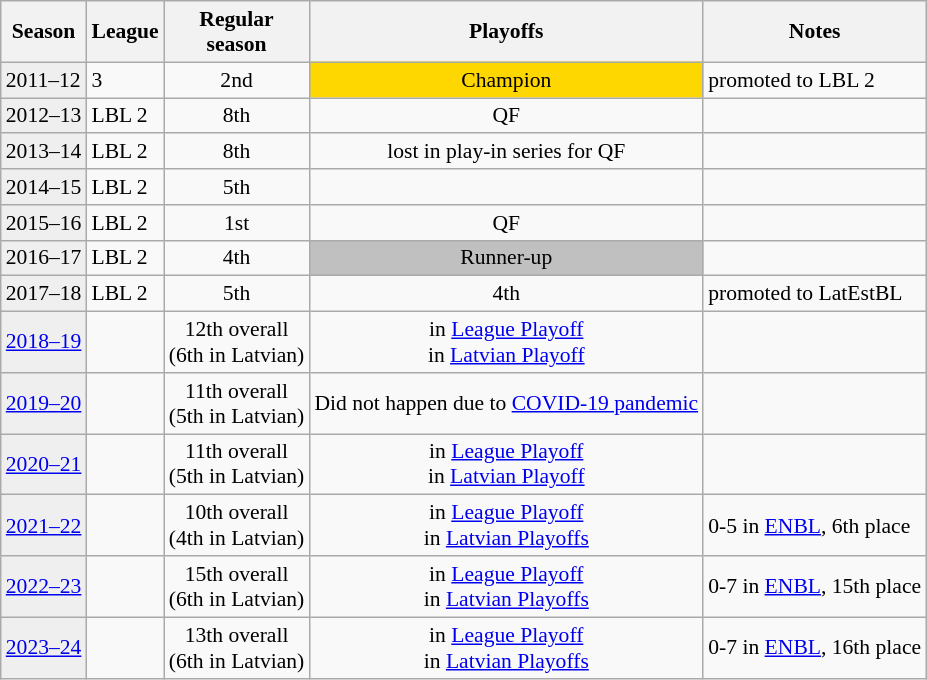<table class="wikitable" style="font-size:90%;color1 = #ffffff">
<tr>
<th>Season</th>
<th>League</th>
<th>Regular<br>season</th>
<th>Playoffs</th>
<th>Notes</th>
</tr>
<tr>
<td style="background:#efefef;">2011–12</td>
<td><a href='#'></a> 3</td>
<td align="center">2nd</td>
<td align="center" style="background:gold" align="center">Champion</td>
<td>promoted to LBL 2</td>
</tr>
<tr>
<td style="background:#efefef;">2012–13</td>
<td>LBL 2</td>
<td align="center">8th</td>
<td align=center>QF</td>
<td></td>
</tr>
<tr>
<td style="background:#efefef;">2013–14</td>
<td>LBL 2</td>
<td align="center">8th</td>
<td align=center>lost in play-in series for QF</td>
<td></td>
</tr>
<tr>
<td style="background:#efefef;">2014–15</td>
<td>LBL 2</td>
<td align="center">5th</td>
<td align=center></td>
<td></td>
</tr>
<tr>
<td style="background:#efefef;">2015–16</td>
<td>LBL 2</td>
<td align="center">1st</td>
<td align=center>QF</td>
<td></td>
</tr>
<tr>
<td style="background:#efefef;">2016–17</td>
<td>LBL 2</td>
<td align="center">4th</td>
<td align="center" style="background:silver" align="center">Runner-up</td>
<td></td>
</tr>
<tr>
<td style="background:#efefef;">2017–18</td>
<td>LBL 2</td>
<td align="center">5th</td>
<td align="center">4th</td>
<td>promoted to LatEstBL</td>
</tr>
<tr>
<td style="background:#efefef;"><a href='#'>2018–19</a></td>
<td><a href='#'></a></td>
<td align="center">12th overall<br>(6th in Latvian)</td>
<td align="center"> in <a href='#'>League Playoff</a><br> in <a href='#'>Latvian Playoff</a></td>
<td></td>
</tr>
<tr>
<td style="background:#efefef;"><a href='#'>2019–20</a></td>
<td><a href='#'></a></td>
<td align="center">11th overall<br>(5th in Latvian)</td>
<td align="center">Did not happen due to  <a href='#'>COVID-19 pandemic</a></td>
<td></td>
</tr>
<tr>
<td style="background:#efefef;"><a href='#'>2020–21</a></td>
<td><a href='#'></a></td>
<td align="center">11th overall<br>(5th in Latvian)</td>
<td align="center"> in <a href='#'>League Playoff</a><br> in <a href='#'>Latvian Playoff</a></td>
<td></td>
</tr>
<tr>
<td style="background:#efefef;"><a href='#'>2021–22</a></td>
<td><a href='#'></a></td>
<td align="center">10th overall<br>(4th in Latvian)</td>
<td align="center"> in <a href='#'>League Playoff</a><br> in <a href='#'>Latvian Playoffs</a></td>
<td>0-5 in <a href='#'>ENBL</a>, 6th place</td>
</tr>
<tr>
<td style="background:#efefef;"><a href='#'>2022–23</a></td>
<td><a href='#'></a></td>
<td align="center">15th overall<br>(6th in Latvian)</td>
<td align="center"> in <a href='#'>League Playoff</a><br> in <a href='#'>Latvian Playoffs</a></td>
<td>0-7 in <a href='#'>ENBL</a>, 15th place</td>
</tr>
<tr>
<td style="background:#efefef;"><a href='#'>2023–24</a></td>
<td><a href='#'></a></td>
<td align="center">13th overall<br>(6th in Latvian)</td>
<td align="center"> in <a href='#'>League Playoff</a><br> in <a href='#'>Latvian Playoffs</a></td>
<td>0-7 in <a href='#'>ENBL</a>, 16th place</td>
</tr>
</table>
